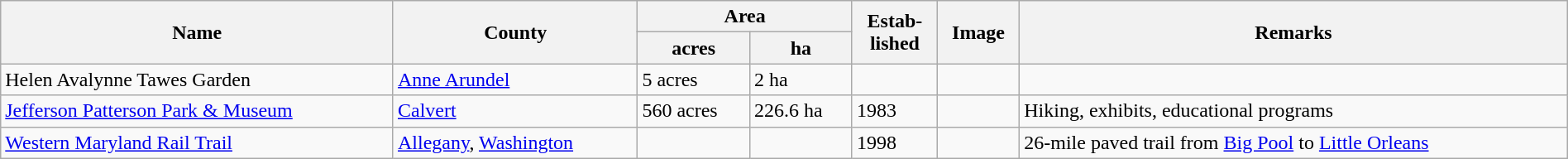<table class="wikitable sortable" style="width:100%">
<tr>
<th style="width:*;" rowspan="2">Name</th>
<th style="width:*;" rowspan="2">County</th>
<th style="width:*;" colspan="2">Area</th>
<th style="width:*;" rowspan="2">Estab-<br>lished</th>
<th style="width:*;" rowspan="2" class="unsortable">Image</th>
<th rowspan=2 class="unsortable">Remarks</th>
</tr>
<tr>
<th>acres</th>
<th>ha</th>
</tr>
<tr>
<td>Helen Avalynne Tawes Garden</td>
<td><a href='#'>Anne Arundel</a></td>
<td>5 acres</td>
<td>2 ha</td>
<td></td>
<td></td>
<td></td>
</tr>
<tr>
<td><a href='#'>Jefferson Patterson Park & Museum</a></td>
<td><a href='#'>Calvert</a></td>
<td>560 acres</td>
<td>226.6 ha</td>
<td>1983</td>
<td></td>
<td>Hiking, exhibits, educational programs</td>
</tr>
<tr>
<td><a href='#'>Western Maryland Rail Trail</a></td>
<td><a href='#'>Allegany</a>, <a href='#'>Washington</a></td>
<td></td>
<td></td>
<td>1998</td>
<td></td>
<td>26-mile paved trail from <a href='#'>Big Pool</a> to <a href='#'>Little Orleans</a></td>
</tr>
</table>
